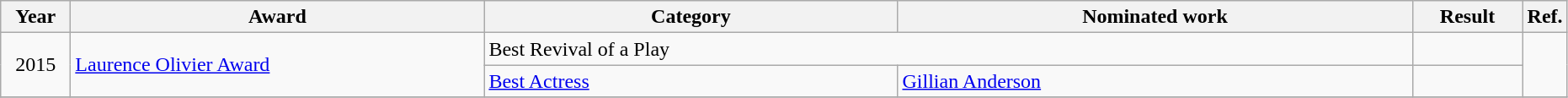<table class=wikitable>
<tr>
<th scope="col" style="width:3em;">Year</th>
<th scope="col" style="width:20em;">Award</th>
<th scope="col" style="width:20em;">Category</th>
<th scope="col" style="width:25em;">Nominated work</th>
<th scope="col" style="width:5em;">Result</th>
<th>Ref.</th>
</tr>
<tr>
<td style="text-align:center;", rowspan=2>2015</td>
<td rowspan=2><a href='#'>Laurence Olivier Award</a></td>
<td colspan=2>Best Revival of a Play</td>
<td></td>
<td rowspan=2></td>
</tr>
<tr>
<td><a href='#'>Best Actress</a></td>
<td><a href='#'>Gillian Anderson</a></td>
<td></td>
</tr>
<tr>
</tr>
</table>
